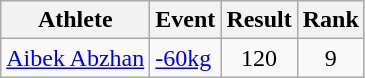<table class="wikitable">
<tr>
<th>Athlete</th>
<th>Event</th>
<th>Result</th>
<th>Rank</th>
</tr>
<tr align=center>
<td align=left><a href='#'>Aibek Abzhan</a></td>
<td align=left><a href='#'>-60kg</a></td>
<td>120</td>
<td>9</td>
</tr>
</table>
